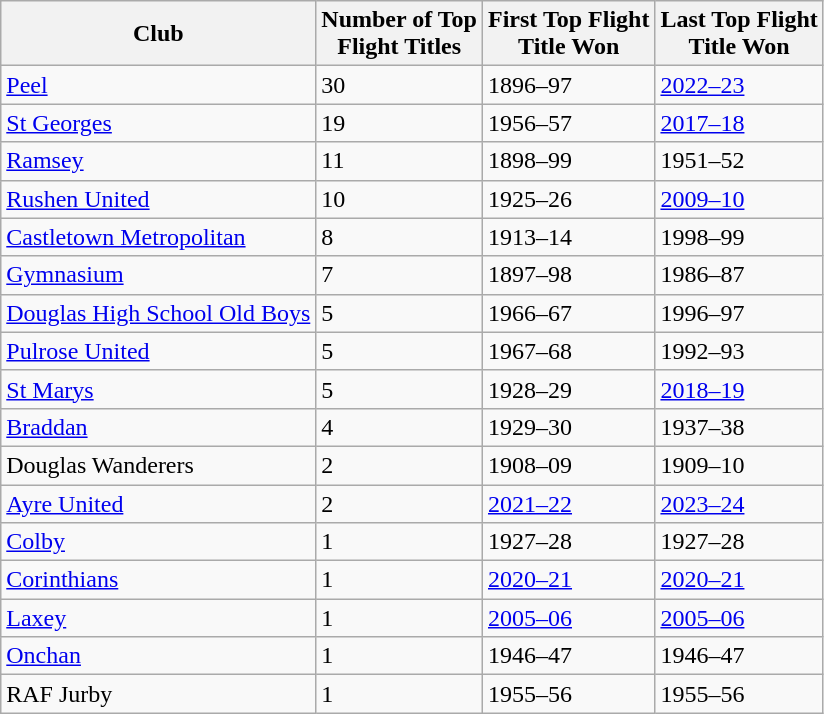<table class="wikitable sortable">
<tr>
<th>Club</th>
<th>Number of Top<br>Flight Titles</th>
<th>First Top Flight<br>Title Won</th>
<th>Last Top Flight<br>Title Won</th>
</tr>
<tr>
<td><a href='#'>Peel</a></td>
<td>30</td>
<td>1896–97</td>
<td><a href='#'>2022–23</a></td>
</tr>
<tr>
<td><a href='#'>St Georges</a></td>
<td>19</td>
<td>1956–57</td>
<td><a href='#'>2017–18</a></td>
</tr>
<tr>
<td><a href='#'>Ramsey</a></td>
<td>11</td>
<td>1898–99</td>
<td>1951–52</td>
</tr>
<tr>
<td><a href='#'>Rushen United</a></td>
<td>10</td>
<td>1925–26</td>
<td><a href='#'>2009–10</a></td>
</tr>
<tr>
<td><a href='#'>Castletown Metropolitan</a></td>
<td>8</td>
<td>1913–14</td>
<td>1998–99</td>
</tr>
<tr>
<td><a href='#'>Gymnasium</a></td>
<td>7</td>
<td>1897–98</td>
<td>1986–87</td>
</tr>
<tr>
<td><a href='#'>Douglas High School Old Boys</a></td>
<td>5</td>
<td>1966–67</td>
<td>1996–97</td>
</tr>
<tr>
<td><a href='#'>Pulrose United</a></td>
<td>5</td>
<td>1967–68</td>
<td>1992–93</td>
</tr>
<tr>
<td><a href='#'>St Marys</a></td>
<td>5</td>
<td>1928–29</td>
<td><a href='#'>2018–19</a></td>
</tr>
<tr>
<td><a href='#'>Braddan</a></td>
<td>4</td>
<td>1929–30</td>
<td>1937–38</td>
</tr>
<tr>
<td>Douglas Wanderers</td>
<td>2</td>
<td>1908–09</td>
<td>1909–10</td>
</tr>
<tr>
<td><a href='#'>Ayre United</a></td>
<td>2</td>
<td><a href='#'>2021–22</a></td>
<td><a href='#'>2023–24</a></td>
</tr>
<tr>
<td><a href='#'>Colby</a></td>
<td>1</td>
<td>1927–28</td>
<td>1927–28</td>
</tr>
<tr>
<td><a href='#'>Corinthians</a></td>
<td>1</td>
<td><a href='#'>2020–21</a></td>
<td><a href='#'>2020–21</a></td>
</tr>
<tr>
<td><a href='#'>Laxey</a></td>
<td>1</td>
<td><a href='#'>2005–06</a></td>
<td><a href='#'>2005–06</a></td>
</tr>
<tr>
<td><a href='#'>Onchan</a></td>
<td>1</td>
<td>1946–47</td>
<td>1946–47</td>
</tr>
<tr>
<td>RAF Jurby</td>
<td>1</td>
<td>1955–56</td>
<td>1955–56</td>
</tr>
</table>
